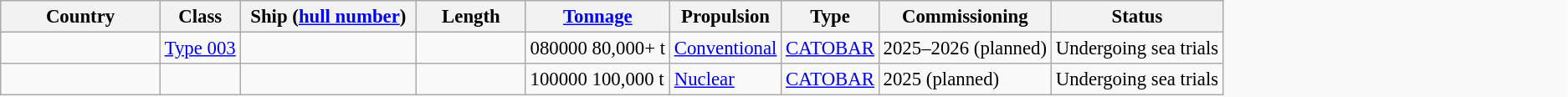<table class="wikitable sortable" style="font-size:95%; display:block; border:1px; overflow-x:auto; padding-bottom:1px;">
<tr>
<th style="min-width:90pt;">Country</th>
<th>Class</th>
<th style="min-width:100pt;">Ship (<a href='#'>hull number</a>)</th>
<th style="min-width:60pt;">Length</th>
<th style="min-width:50pt;"><a href='#'>Tonnage</a></th>
<th>Propulsion</th>
<th>Type</th>
<th>Commissioning</th>
<th>Status</th>
</tr>
<tr>
<td rowspan=1></td>
<td rowspan=1><a href='#'>Type 003</a></td>
<td></td>
<td></td>
<td><span>080000</span> 80,000+ t</td>
<td><a href='#'>Conventional</a></td>
<td><a href='#'>CATOBAR</a></td>
<td>2025–2026 (planned)</td>
<td>Undergoing sea trials</td>
</tr>
<tr>
<td></td>
<td></td>
<td></td>
<td></td>
<td><span>100000</span> 100,000 t</td>
<td><a href='#'>Nuclear</a></td>
<td><a href='#'>CATOBAR</a></td>
<td>2025 (planned)</td>
<td>Undergoing sea trials</td>
</tr>
</table>
